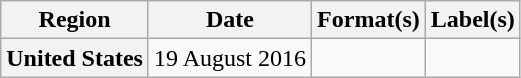<table class="wikitable plainrowheaders">
<tr>
<th scope="col">Region</th>
<th scope="col">Date</th>
<th scope="col">Format(s)</th>
<th scope="col">Label(s)</th>
</tr>
<tr>
<th scope="row">United States</th>
<td>19 August 2016</td>
<td></td>
<td></td>
</tr>
</table>
